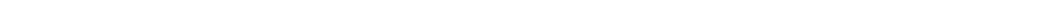<table style="width:88%; text-align:center;">
<tr style="color:white;">
<td style="background:"><strong>63</strong></td>
<td style="background:"><strong>3</strong></td>
<td style="background:"><strong>33</strong></td>
</tr>
</table>
